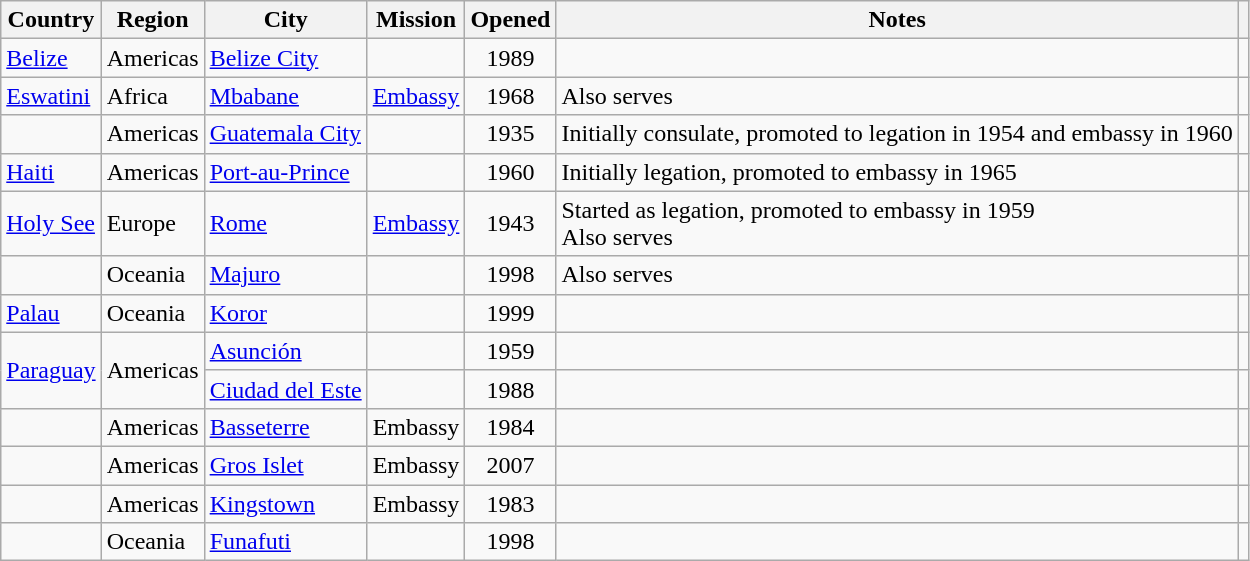<table class="wikitable sortable">
<tr>
<th scope="col">Country</th>
<th scope="col">Region</th>
<th scope="col">City</th>
<th scope="col">Mission</th>
<th scope="col">Opened</th>
<th scope="col" class="unsortable">Notes</th>
<th scope="col" class="unsortable"></th>
</tr>
<tr>
<td> <a href='#'>Belize</a></td>
<td>Americas</td>
<td><a href='#'>Belize City</a></td>
<td></td>
<td style="text-align:center;">1989</td>
<td></td>
<td style="text-align:center;"></td>
</tr>
<tr>
<td> <a href='#'>Eswatini</a></td>
<td>Africa</td>
<td><a href='#'>Mbabane</a></td>
<td><a href='#'>Embassy</a></td>
<td style="text-align:center;">1968</td>
<td>Also serves </td>
<td style="text-align:center;"></td>
</tr>
<tr>
<td></td>
<td>Americas</td>
<td><a href='#'>Guatemala City</a></td>
<td></td>
<td style="text-align:center;">1935</td>
<td>Initially consulate, promoted to legation in 1954 and embassy in 1960<br></td>
<td style="text-align:center;"></td>
</tr>
<tr>
<td> <a href='#'>Haiti</a></td>
<td>Americas</td>
<td><a href='#'>Port-au-Prince</a></td>
<td></td>
<td style="text-align:center;">1960</td>
<td>Initially legation, promoted to embassy in 1965</td>
<td style="text-align:center;"></td>
</tr>
<tr>
<td> <a href='#'>Holy See</a></td>
<td>Europe</td>
<td><a href='#'>Rome</a></td>
<td><a href='#'>Embassy</a></td>
<td style="text-align:center;">1943</td>
<td>Started as legation, promoted to embassy in 1959<br>Also serves </td>
<td style="text-align:center;"></td>
</tr>
<tr>
<td></td>
<td>Oceania</td>
<td><a href='#'>Majuro</a></td>
<td></td>
<td style="text-align:center;">1998</td>
<td>Also serves </td>
<td style="text-align:center;"></td>
</tr>
<tr>
<td> <a href='#'>Palau</a></td>
<td>Oceania</td>
<td><a href='#'>Koror</a></td>
<td></td>
<td style="text-align:center;">1999</td>
<td></td>
<td style="text-align:center;"></td>
</tr>
<tr>
<td rowspan="2"> <a href='#'>Paraguay</a></td>
<td rowspan="2">Americas</td>
<td><a href='#'>Asunción</a></td>
<td></td>
<td style="text-align:center;">1959</td>
<td></td>
<td style="text-align:center;"></td>
</tr>
<tr>
<td><a href='#'>Ciudad del Este</a></td>
<td></td>
<td style="text-align:center;">1988</td>
<td></td>
<td style="text-align:center;"></td>
</tr>
<tr>
<td></td>
<td>Americas</td>
<td><a href='#'>Basseterre</a></td>
<td>Embassy</td>
<td style="text-align:center;">1984</td>
<td></td>
<td style="text-align:center;"></td>
</tr>
<tr>
<td></td>
<td>Americas</td>
<td><a href='#'>Gros Islet</a></td>
<td>Embassy</td>
<td style="text-align:center;">2007</td>
<td></td>
<td style="text-align:center;"></td>
</tr>
<tr>
<td></td>
<td>Americas</td>
<td><a href='#'>Kingstown</a></td>
<td>Embassy</td>
<td style="text-align:center;">1983</td>
<td></td>
<td style="text-align:center;"></td>
</tr>
<tr>
<td></td>
<td>Oceania</td>
<td><a href='#'>Funafuti</a></td>
<td></td>
<td style="text-align:center;">1998</td>
<td></td>
<td style="text-align:center;"></td>
</tr>
</table>
